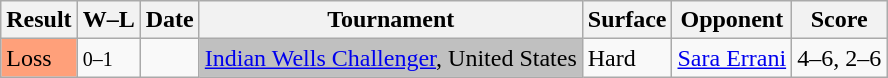<table class="sortable wikitable">
<tr>
<th>Result</th>
<th class="unsortable">W–L</th>
<th>Date</th>
<th>Tournament</th>
<th>Surface</th>
<th>Opponent</th>
<th class="unsortable">Score</th>
</tr>
<tr>
<td bgcolor=FFAO7A>Loss</td>
<td><small>0–1</small></td>
<td><a href='#'></a></td>
<td style="background:silver;"><a href='#'>Indian Wells Challenger</a>, United States</td>
<td>Hard</td>
<td> <a href='#'>Sara Errani</a></td>
<td>4–6, 2–6</td>
</tr>
</table>
